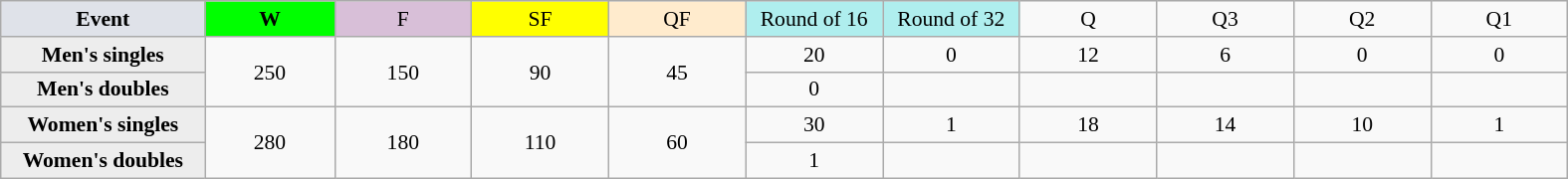<table class=wikitable style=font-size:90%;text-align:center>
<tr>
<td style="width:130px; background:#dfe2e9;"><strong>Event</strong></td>
<td style="width:80px; background:lime;"><strong>W</strong></td>
<td style="width:85px; background:thistle;">F</td>
<td style="width:85px; background:#ff0;">SF</td>
<td style="width:85px; background:#ffebcd;">QF</td>
<td style="width:85px; background:#afeeee;">Round of 16</td>
<td style="width:85px; background:#afeeee;">Round of 32</td>
<td width=85>Q</td>
<td width=85>Q3</td>
<td width=85>Q2</td>
<td width=85>Q1</td>
</tr>
<tr>
<th style="background:#ededed;">Men's singles</th>
<td rowspan=2>250</td>
<td rowspan=2>150</td>
<td rowspan=2>90</td>
<td rowspan=2>45</td>
<td>20</td>
<td>0</td>
<td>12</td>
<td>6</td>
<td>0</td>
<td>0</td>
</tr>
<tr>
<th style="background:#ededed;">Men's doubles</th>
<td>0</td>
<td></td>
<td></td>
<td></td>
<td></td>
<td></td>
</tr>
<tr>
<th style="background:#ededed;">Women's singles</th>
<td rowspan=2>280</td>
<td rowspan=2>180</td>
<td rowspan=2>110</td>
<td rowspan=2>60</td>
<td>30</td>
<td>1</td>
<td>18</td>
<td>14</td>
<td>10</td>
<td>1</td>
</tr>
<tr>
<th style="background:#ededed;">Women's doubles</th>
<td>1</td>
<td></td>
<td></td>
<td></td>
<td></td>
<td></td>
</tr>
</table>
